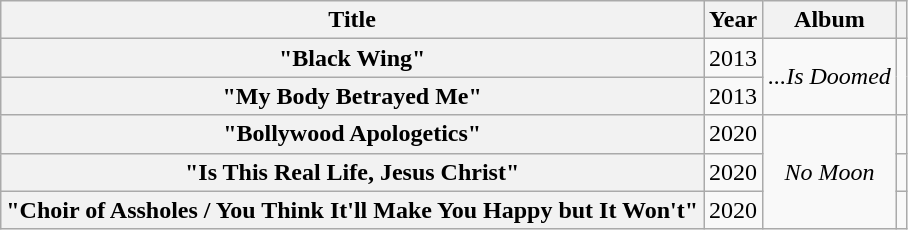<table class="wikitable plainrowheaders" style="text-align:center;">
<tr>
<th>Title</th>
<th>Year</th>
<th>Album</th>
<th></th>
</tr>
<tr>
<th scope="row">"Black Wing"</th>
<td>2013</td>
<td rowspan="2"><em>...Is Doomed</em></td>
<td rowspan="2"></td>
</tr>
<tr>
<th scope="row">"My Body Betrayed Me"</th>
<td>2013</td>
</tr>
<tr>
<th scope="row">"Bollywood Apologetics"</th>
<td>2020</td>
<td rowspan="3"><em>No Moon</em></td>
<td></td>
</tr>
<tr>
<th scope="row">"Is This Real Life, Jesus Christ"</th>
<td>2020</td>
<td></td>
</tr>
<tr>
<th scope="row">"Choir of Assholes / You Think It'll Make You Happy but It Won't"</th>
<td>2020</td>
<td></td>
</tr>
</table>
